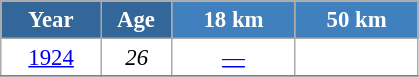<table class="wikitable" style="font-size:95%; text-align:center; border:grey solid 1px; border-collapse:collapse; background:#ffffff;">
<tr>
<th style="background-color:#369; color:white; width:60px;"> Year </th>
<th style="background-color:#369; color:white; width:40px;"> Age </th>
<th style="background-color:#4180be; color:white; width:75px;"> 18 km </th>
<th style="background-color:#4180be; color:white; width:75px;"> 50 km </th>
</tr>
<tr>
<td><a href='#'>1924</a></td>
<td><em>26</em></td>
<td><a href='#'>—</a></td>
<td><a href='#'></a></td>
</tr>
<tr>
</tr>
</table>
